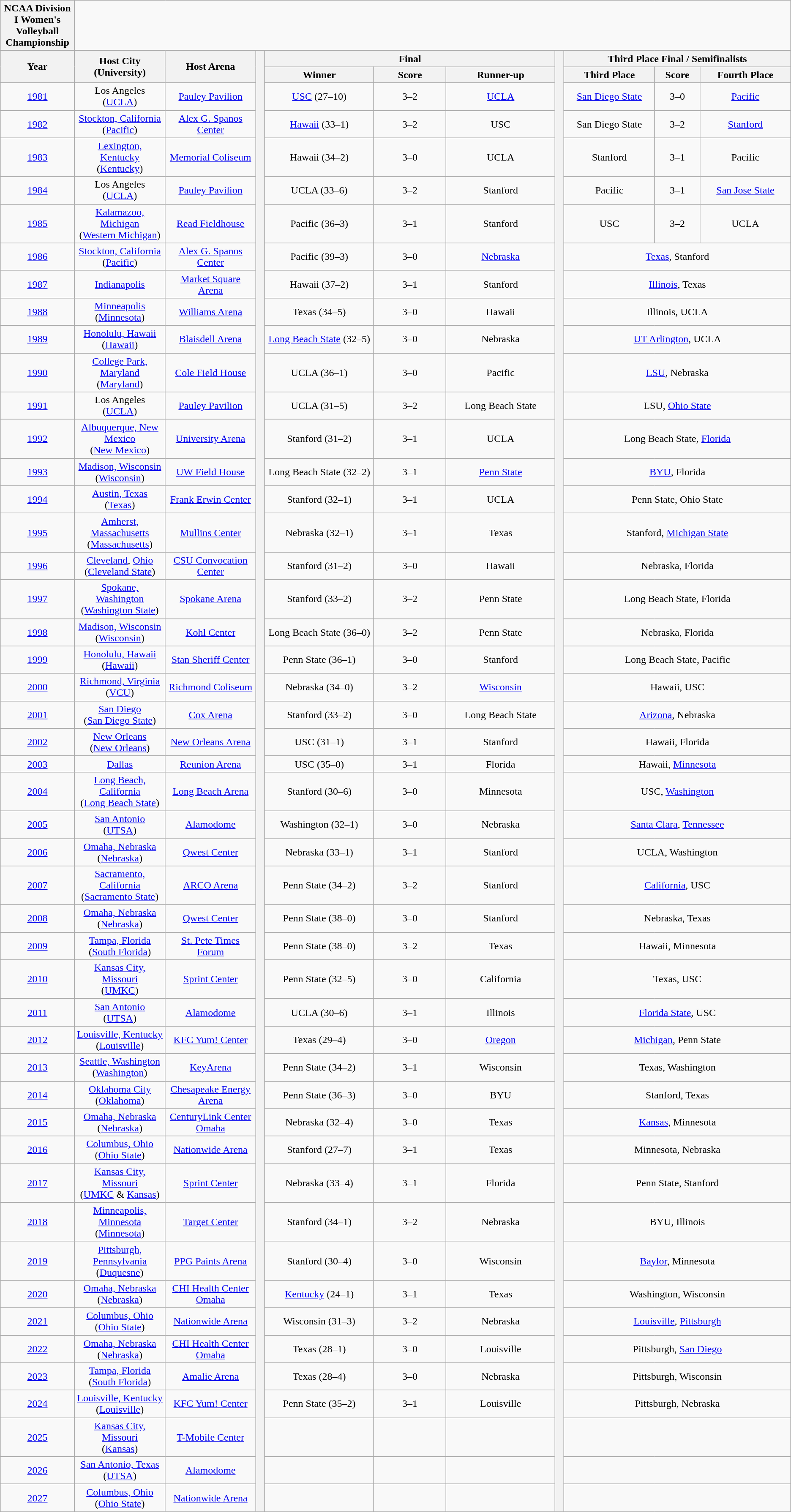<table class="wikitable" style="text-align:center">
<tr>
<th style=>NCAA Division I Women's Volleyball Championship</th>
</tr>
<tr>
<th rowspan="2" style="width:5%;">Year</th>
<th rowspan="2" style="width:10%;">Host City<br>(University)</th>
<th rowspan="2" style="width:10%;">Host Arena</th>
<th style="width:1%;" rowspan="57"></th>
<th colspan=3>Final</th>
<th style="width:1%;" rowspan="57"></th>
<th colspan=3>Third Place Final / Semifinalists</th>
</tr>
<tr>
<th width=12%>Winner</th>
<th width=8%>Score</th>
<th width=12%>Runner-up</th>
<th width=10%>Third Place</th>
<th width=5%>Score</th>
<th width=10%>Fourth Place</th>
</tr>
<tr>
<td><a href='#'>1981</a></td>
<td>Los Angeles<br>(<a href='#'>UCLA</a>)</td>
<td><a href='#'>Pauley Pavilion</a></td>
<td><a href='#'>USC</a> (27–10)</td>
<td align=center>3–2</td>
<td><a href='#'>UCLA</a></td>
<td><a href='#'>San Diego State</a></td>
<td align=center>3–0</td>
<td><a href='#'>Pacific</a></td>
</tr>
<tr>
<td><a href='#'>1982</a></td>
<td><a href='#'>Stockton, California</a><br>(<a href='#'>Pacific</a>)</td>
<td><a href='#'>Alex G. Spanos Center</a></td>
<td><a href='#'>Hawaii</a> (33–1)</td>
<td align=center>3–2</td>
<td>USC</td>
<td>San Diego State</td>
<td align=center>3–2</td>
<td><a href='#'>Stanford</a></td>
</tr>
<tr>
<td><a href='#'>1983</a></td>
<td><a href='#'>Lexington, Kentucky</a><br>(<a href='#'>Kentucky</a>)</td>
<td><a href='#'>Memorial Coliseum</a></td>
<td>Hawaii  (34–2)</td>
<td align=center>3–0</td>
<td>UCLA</td>
<td>Stanford</td>
<td align=center>3–1</td>
<td>Pacific</td>
</tr>
<tr>
<td><a href='#'>1984</a></td>
<td>Los Angeles<br>(<a href='#'>UCLA</a>)</td>
<td><a href='#'>Pauley Pavilion</a></td>
<td>UCLA (33–6)</td>
<td align=center>3–2</td>
<td>Stanford</td>
<td>Pacific</td>
<td align=center>3–1</td>
<td><a href='#'>San Jose State</a></td>
</tr>
<tr>
<td><a href='#'>1985</a></td>
<td><a href='#'>Kalamazoo, Michigan</a><br>(<a href='#'>Western Michigan</a>)</td>
<td><a href='#'>Read Fieldhouse</a></td>
<td>Pacific (36–3)</td>
<td align=center>3–1</td>
<td>Stanford</td>
<td>USC</td>
<td align=center>3–2</td>
<td>UCLA</td>
</tr>
<tr>
<td><a href='#'>1986</a></td>
<td><a href='#'>Stockton, California</a><br>(<a href='#'>Pacific</a>)</td>
<td><a href='#'>Alex G. Spanos Center</a></td>
<td>Pacific  (39–3)</td>
<td align=center>3–0</td>
<td><a href='#'>Nebraska</a></td>
<td colspan=3><a href='#'>Texas</a>, Stanford</td>
</tr>
<tr>
<td><a href='#'>1987</a></td>
<td><a href='#'>Indianapolis</a></td>
<td><a href='#'>Market Square Arena</a></td>
<td>Hawaii  (37–2)</td>
<td align=center>3–1</td>
<td>Stanford</td>
<td colspan=3><a href='#'>Illinois</a>, Texas</td>
</tr>
<tr>
<td><a href='#'>1988</a></td>
<td><a href='#'>Minneapolis</a><br>(<a href='#'>Minnesota</a>)</td>
<td><a href='#'>Williams Arena</a></td>
<td>Texas (34–5)</td>
<td align=center>3–0</td>
<td>Hawaii</td>
<td colspan=3>Illinois, UCLA</td>
</tr>
<tr>
<td><a href='#'>1989</a></td>
<td><a href='#'>Honolulu, Hawaii</a><br>(<a href='#'>Hawaii</a>)</td>
<td><a href='#'>Blaisdell Arena</a></td>
<td><a href='#'>Long Beach State</a> (32–5)</td>
<td align=center>3–0</td>
<td>Nebraska</td>
<td colspan=3><a href='#'>UT Arlington</a>, UCLA</td>
</tr>
<tr>
<td><a href='#'>1990</a></td>
<td><a href='#'>College Park, Maryland</a><br>(<a href='#'>Maryland</a>)</td>
<td><a href='#'>Cole Field House</a></td>
<td>UCLA  (36–1)</td>
<td align=center>3–0</td>
<td>Pacific</td>
<td colspan=3><a href='#'>LSU</a>, Nebraska</td>
</tr>
<tr>
<td><a href='#'>1991</a></td>
<td>Los Angeles<br>(<a href='#'>UCLA</a>)</td>
<td><a href='#'>Pauley Pavilion</a></td>
<td>UCLA  (31–5)</td>
<td align=center>3–2</td>
<td>Long Beach State</td>
<td colspan=3>LSU, <a href='#'>Ohio State</a></td>
</tr>
<tr>
<td><a href='#'>1992</a></td>
<td><a href='#'>Albuquerque, New Mexico</a><br>(<a href='#'>New Mexico</a>)</td>
<td><a href='#'>University Arena</a></td>
<td>Stanford (31–2)</td>
<td align=center>3–1</td>
<td>UCLA</td>
<td colspan=3>Long Beach State, <a href='#'>Florida</a></td>
</tr>
<tr>
<td><a href='#'>1993</a></td>
<td><a href='#'>Madison, Wisconsin</a><br>(<a href='#'>Wisconsin</a>)</td>
<td><a href='#'>UW Field House</a></td>
<td>Long Beach State  (32–2)</td>
<td align=center>3–1</td>
<td><a href='#'>Penn State</a></td>
<td colspan=3><a href='#'>BYU</a>, Florida</td>
</tr>
<tr>
<td><a href='#'>1994</a></td>
<td><a href='#'>Austin, Texas</a><br>(<a href='#'>Texas</a>)</td>
<td><a href='#'>Frank Erwin Center</a></td>
<td>Stanford  (32–1)</td>
<td align=center>3–1</td>
<td>UCLA</td>
<td colspan=3>Penn State, Ohio State</td>
</tr>
<tr>
<td><a href='#'>1995</a></td>
<td><a href='#'>Amherst, Massachusetts</a><br>(<a href='#'>Massachusetts</a>)</td>
<td><a href='#'>Mullins Center</a></td>
<td>Nebraska (32–1)</td>
<td align=center>3–1</td>
<td>Texas</td>
<td colspan=3>Stanford, <a href='#'>Michigan State</a></td>
</tr>
<tr>
<td><a href='#'>1996</a></td>
<td><a href='#'>Cleveland</a>, <a href='#'>Ohio</a><br>(<a href='#'>Cleveland State</a>)</td>
<td><a href='#'>CSU Convocation Center</a></td>
<td>Stanford  (31–2)</td>
<td align=center>3–0</td>
<td>Hawaii</td>
<td colspan=3>Nebraska, Florida</td>
</tr>
<tr>
<td><a href='#'>1997</a></td>
<td><a href='#'>Spokane, Washington</a><br>(<a href='#'>Washington State</a>)</td>
<td><a href='#'>Spokane Arena</a></td>
<td>Stanford  (33–2)</td>
<td align=center>3–2</td>
<td>Penn State</td>
<td colspan=3>Long Beach State, Florida</td>
</tr>
<tr>
<td><a href='#'>1998</a></td>
<td><a href='#'>Madison, Wisconsin</a><br>(<a href='#'>Wisconsin</a>)</td>
<td><a href='#'>Kohl Center</a></td>
<td>Long Beach State  (36–0)</td>
<td align=center>3–2</td>
<td>Penn State</td>
<td colspan=3>Nebraska, Florida</td>
</tr>
<tr>
<td><a href='#'>1999</a></td>
<td><a href='#'>Honolulu, Hawaii</a><br>(<a href='#'>Hawaii</a>)</td>
<td><a href='#'>Stan Sheriff Center</a></td>
<td>Penn State (36–1)</td>
<td align=center>3–0</td>
<td>Stanford</td>
<td colspan=3>Long Beach State, Pacific</td>
</tr>
<tr>
<td><a href='#'>2000</a></td>
<td><a href='#'>Richmond, Virginia</a><br>(<a href='#'>VCU</a>)</td>
<td><a href='#'>Richmond Coliseum</a></td>
<td>Nebraska  (34–0)</td>
<td align=center>3–2</td>
<td><a href='#'>Wisconsin</a></td>
<td colspan=3>Hawaii, USC</td>
</tr>
<tr>
<td><a href='#'>2001</a></td>
<td><a href='#'>San Diego</a><br>(<a href='#'>San Diego State</a>)</td>
<td><a href='#'>Cox Arena</a></td>
<td>Stanford  (33–2)</td>
<td align=center>3–0</td>
<td>Long Beach State</td>
<td colspan=3><a href='#'>Arizona</a>, Nebraska</td>
</tr>
<tr>
<td><a href='#'>2002</a></td>
<td><a href='#'>New Orleans</a><br>(<a href='#'>New Orleans</a>)</td>
<td><a href='#'>New Orleans Arena</a></td>
<td>USC  (31–1)</td>
<td align=center>3–1</td>
<td>Stanford</td>
<td colspan=3>Hawaii, Florida</td>
</tr>
<tr>
<td><a href='#'>2003</a></td>
<td><a href='#'>Dallas</a></td>
<td><a href='#'>Reunion Arena</a></td>
<td>USC  (35–0)</td>
<td align=center>3–1</td>
<td>Florida</td>
<td colspan=3>Hawaii, <a href='#'>Minnesota</a></td>
</tr>
<tr>
<td><a href='#'>2004</a></td>
<td><a href='#'>Long Beach, California</a><br>(<a href='#'>Long Beach State</a>)</td>
<td><a href='#'>Long Beach Arena</a></td>
<td>Stanford  (30–6)</td>
<td align=center>3–0</td>
<td>Minnesota</td>
<td colspan=3>USC, <a href='#'>Washington</a></td>
</tr>
<tr>
<td><a href='#'>2005</a></td>
<td><a href='#'>San Antonio</a><br>(<a href='#'>UTSA</a>)</td>
<td><a href='#'>Alamodome</a></td>
<td>Washington (32–1)</td>
<td align=center>3–0</td>
<td>Nebraska</td>
<td colspan=3><a href='#'>Santa Clara</a>, <a href='#'>Tennessee</a></td>
</tr>
<tr>
<td><a href='#'>2006</a></td>
<td><a href='#'>Omaha, Nebraska</a><br>(<a href='#'>Nebraska</a>)</td>
<td><a href='#'>Qwest Center</a></td>
<td>Nebraska   (33–1)</td>
<td align=center>3–1</td>
<td>Stanford</td>
<td colspan=3>UCLA, Washington</td>
</tr>
<tr>
<td><a href='#'>2007</a></td>
<td><a href='#'>Sacramento, California</a><br>(<a href='#'>Sacramento State</a>)</td>
<td><a href='#'>ARCO Arena</a></td>
<td>Penn State  (34–2)</td>
<td align=center>3–2</td>
<td>Stanford</td>
<td colspan=3><a href='#'>California</a>, USC</td>
</tr>
<tr>
<td><a href='#'>2008</a></td>
<td><a href='#'>Omaha, Nebraska</a><br>(<a href='#'>Nebraska</a>)</td>
<td><a href='#'>Qwest Center</a></td>
<td>Penn State  (38–0)</td>
<td align=center>3–0</td>
<td>Stanford</td>
<td colspan=3>Nebraska, Texas</td>
</tr>
<tr>
<td><a href='#'>2009</a></td>
<td><a href='#'>Tampa, Florida</a><br>(<a href='#'>South Florida</a>)</td>
<td><a href='#'>St. Pete Times Forum</a></td>
<td>Penn State  (38–0)</td>
<td align=center>3–2</td>
<td>Texas</td>
<td colspan=3>Hawaii, Minnesota</td>
</tr>
<tr>
<td><a href='#'>2010</a></td>
<td><a href='#'>Kansas City, Missouri</a><br>(<a href='#'>UMKC</a>)</td>
<td><a href='#'>Sprint Center</a></td>
<td>Penn State  (32–5)</td>
<td align=center>3–0</td>
<td>California</td>
<td colspan=3>Texas, USC</td>
</tr>
<tr>
<td><a href='#'>2011</a></td>
<td><a href='#'>San Antonio</a><br>(<a href='#'>UTSA</a>)</td>
<td><a href='#'>Alamodome</a></td>
<td>UCLA  (30–6)</td>
<td align=center>3–1</td>
<td>Illinois</td>
<td colspan=3><a href='#'>Florida State</a>, USC</td>
</tr>
<tr>
<td><a href='#'>2012</a></td>
<td><a href='#'>Louisville, Kentucky</a><br>(<a href='#'>Louisville</a>)</td>
<td><a href='#'>KFC Yum! Center</a></td>
<td>Texas  (29–4)</td>
<td align=center>3–0</td>
<td><a href='#'>Oregon</a></td>
<td colspan=3><a href='#'>Michigan</a>, Penn State</td>
</tr>
<tr>
<td><a href='#'>2013</a></td>
<td><a href='#'>Seattle, Washington</a><br>(<a href='#'>Washington</a>)</td>
<td><a href='#'>KeyArena</a></td>
<td>Penn State   (34–2)</td>
<td align=center>3–1</td>
<td>Wisconsin</td>
<td colspan=3>Texas, Washington</td>
</tr>
<tr>
<td><a href='#'>2014</a></td>
<td><a href='#'>Oklahoma City</a><br>(<a href='#'>Oklahoma</a>)</td>
<td><a href='#'>Chesapeake Energy Arena</a></td>
<td>Penn State  (36–3)</td>
<td align=center>3–0</td>
<td>BYU</td>
<td colspan=3>Stanford, Texas</td>
</tr>
<tr>
<td><a href='#'>2015</a></td>
<td><a href='#'>Omaha, Nebraska</a><br>(<a href='#'>Nebraska</a>)</td>
<td><a href='#'>CenturyLink Center Omaha</a></td>
<td>Nebraska  (32–4)</td>
<td align=center>3–0</td>
<td>Texas</td>
<td colspan=3><a href='#'>Kansas</a>, Minnesota</td>
</tr>
<tr>
<td><a href='#'>2016</a></td>
<td><a href='#'>Columbus, Ohio</a><br>(<a href='#'>Ohio State</a>)</td>
<td><a href='#'>Nationwide Arena</a></td>
<td>Stanford  (27–7)</td>
<td align=center>3–1</td>
<td>Texas</td>
<td colspan=3>Minnesota, Nebraska</td>
</tr>
<tr>
<td><a href='#'>2017</a></td>
<td><a href='#'>Kansas City, Missouri</a><br>(<a href='#'>UMKC</a> & <a href='#'>Kansas</a>)</td>
<td><a href='#'>Sprint Center</a></td>
<td>Nebraska  (33–4)</td>
<td align=center>3–1</td>
<td>Florida</td>
<td colspan=3>Penn State, Stanford</td>
</tr>
<tr>
<td><a href='#'>2018</a></td>
<td><a href='#'>Minneapolis, Minnesota</a><br>(<a href='#'>Minnesota</a>)</td>
<td><a href='#'>Target Center</a></td>
<td>Stanford  (34–1)</td>
<td align=center>3–2</td>
<td>Nebraska</td>
<td colspan=3>BYU, Illinois</td>
</tr>
<tr>
<td><a href='#'>2019</a></td>
<td><a href='#'>Pittsburgh, Pennsylvania</a><br>(<a href='#'>Duquesne</a>)</td>
<td><a href='#'>PPG Paints Arena</a></td>
<td>Stanford  (30–4)</td>
<td align=center>3–0</td>
<td>Wisconsin</td>
<td colspan=3><a href='#'>Baylor</a>, Minnesota</td>
</tr>
<tr>
<td><a href='#'>2020</a></td>
<td><a href='#'>Omaha, Nebraska</a><br>(<a href='#'>Nebraska</a>)</td>
<td><a href='#'>CHI Health Center Omaha</a></td>
<td><a href='#'>Kentucky</a>  (24–1)</td>
<td align=center>3–1</td>
<td>Texas</td>
<td colspan=3>Washington, Wisconsin</td>
</tr>
<tr>
<td><a href='#'>2021</a></td>
<td><a href='#'>Columbus, Ohio</a><br>(<a href='#'>Ohio State</a>)</td>
<td><a href='#'>Nationwide Arena</a></td>
<td>Wisconsin (31–3)</td>
<td align=center>3–2</td>
<td>Nebraska</td>
<td colspan=3><a href='#'>Louisville</a>, <a href='#'>Pittsburgh</a></td>
</tr>
<tr>
<td><a href='#'>2022</a></td>
<td><a href='#'>Omaha, Nebraska</a><br>(<a href='#'>Nebraska</a>)</td>
<td><a href='#'>CHI Health Center Omaha</a></td>
<td>Texas  (28–1)</td>
<td align=center>3–0</td>
<td>Louisville</td>
<td colspan=3>Pittsburgh, <a href='#'>San Diego</a></td>
</tr>
<tr>
<td><a href='#'>2023</a></td>
<td><a href='#'>Tampa, Florida</a><br>(<a href='#'>South Florida</a>)</td>
<td><a href='#'>Amalie Arena</a></td>
<td>Texas  (28–4)</td>
<td align=center>3–0</td>
<td>Nebraska</td>
<td colspan=3>Pittsburgh, Wisconsin</td>
</tr>
<tr>
<td><a href='#'>2024</a></td>
<td><a href='#'>Louisville, Kentucky</a><br>(<a href='#'>Louisville</a>)</td>
<td><a href='#'>KFC Yum! Center</a></td>
<td>Penn State  (35–2)</td>
<td align=center>3–1</td>
<td>Louisville</td>
<td colspan=3>Pittsburgh, Nebraska</td>
</tr>
<tr>
<td><a href='#'>2025</a></td>
<td><a href='#'>Kansas City, Missouri</a><br>(<a href='#'>Kansas</a>)</td>
<td><a href='#'>T-Mobile Center</a></td>
<td></td>
<td align=center></td>
<td></td>
<td colspan=3></td>
</tr>
<tr>
<td><a href='#'>2026</a></td>
<td><a href='#'>San Antonio, Texas</a><br>(<a href='#'>UTSA</a>)</td>
<td><a href='#'>Alamodome</a></td>
<td></td>
<td align=center></td>
<td></td>
<td colspan=3></td>
</tr>
<tr>
<td><a href='#'>2027</a></td>
<td><a href='#'>Columbus, Ohio</a><br>(<a href='#'>Ohio State</a>)</td>
<td><a href='#'>Nationwide Arena</a></td>
<td></td>
<td align=center></td>
<td></td>
<td colspan=3></td>
</tr>
</table>
